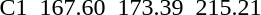<table>
<tr>
<td>C1</td>
<td></td>
<td>167.60</td>
<td></td>
<td>173.39</td>
<td></td>
<td>215.21</td>
</tr>
</table>
